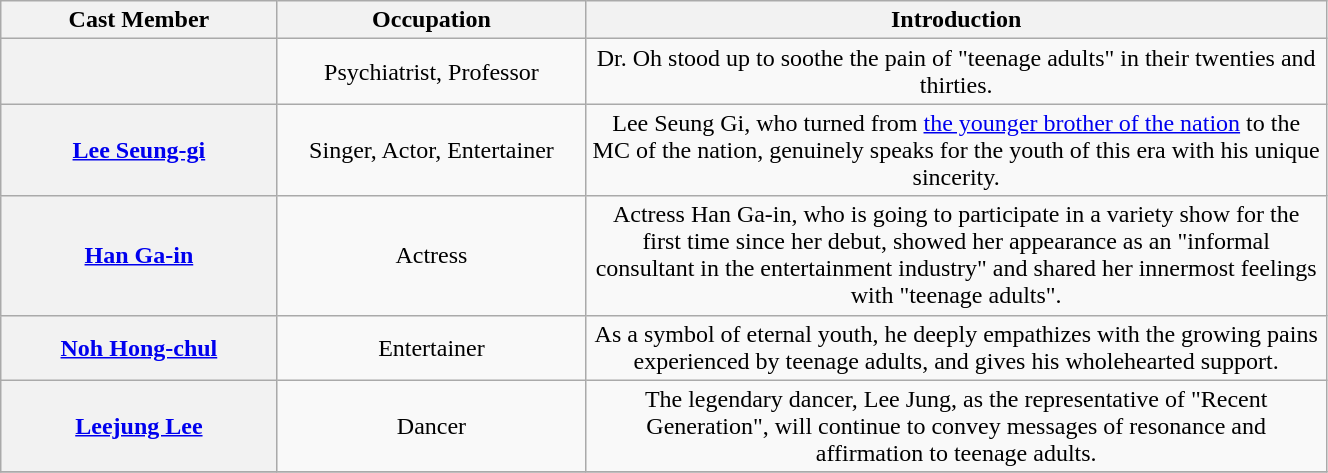<table class="wikitable" style="text-align:center" width="70%">
<tr>
<th width="70">Cast Member </th>
<th width="70">Occupation</th>
<th width="200">Introduction</th>
</tr>
<tr>
<th></th>
<td>Psychiatrist, Professor</td>
<td>Dr. Oh stood up to soothe the pain of "teenage adults" in their twenties and thirties.</td>
</tr>
<tr>
<th><a href='#'>Lee Seung-gi</a></th>
<td>Singer, Actor, Entertainer</td>
<td>Lee Seung Gi, who turned from <a href='#'>the younger brother of the nation</a> to the MC of the nation, genuinely speaks for the youth of this era with his unique sincerity.</td>
</tr>
<tr>
<th><a href='#'>Han Ga-in</a></th>
<td>Actress</td>
<td>Actress Han Ga-in, who is going to participate in a variety show for the first time since her debut, showed her appearance as an "informal consultant in the entertainment industry" and shared her innermost feelings with "teenage adults".</td>
</tr>
<tr>
<th><a href='#'>Noh Hong-chul</a></th>
<td>Entertainer</td>
<td>As a symbol of eternal youth, he deeply empathizes with the growing pains experienced by teenage adults, and gives his wholehearted support.</td>
</tr>
<tr>
<th><a href='#'>Leejung Lee</a></th>
<td>Dancer</td>
<td>The legendary dancer, Lee Jung, as the representative of "Recent Generation", will continue to convey messages of resonance and affirmation to teenage adults.</td>
</tr>
<tr>
</tr>
</table>
